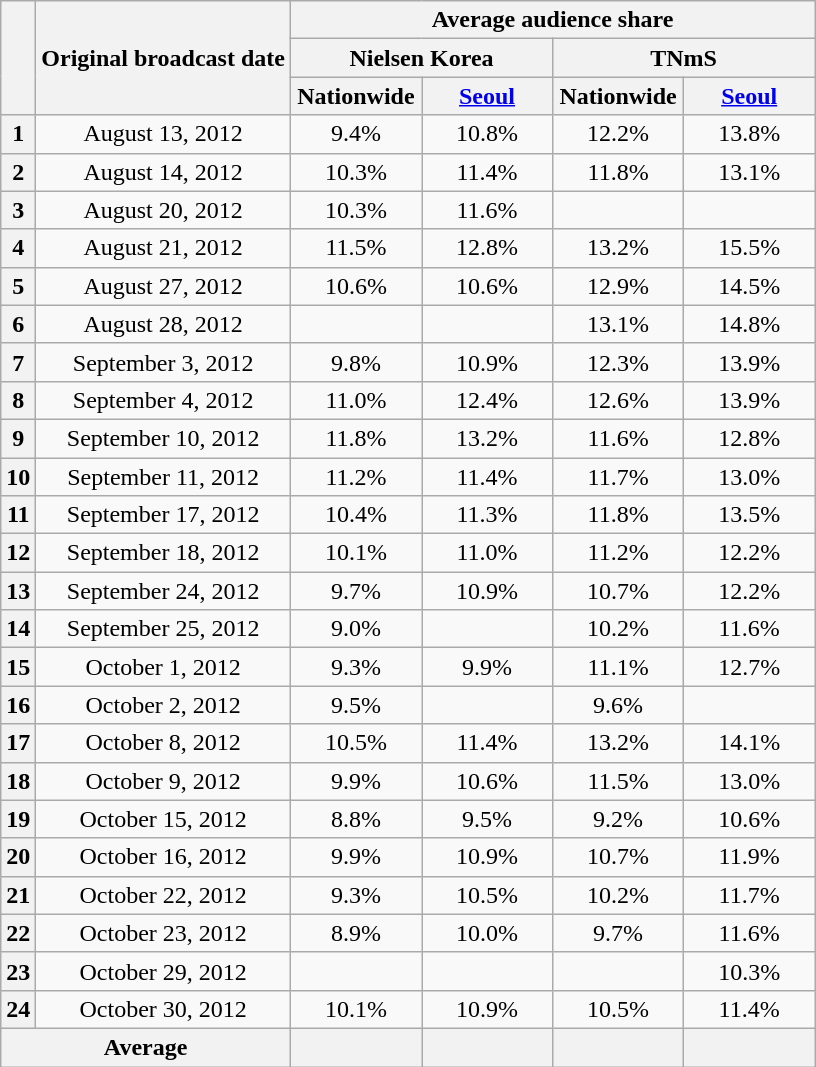<table class=wikitable style="text-align:center">
<tr>
<th rowspan="3"></th>
<th rowspan="3">Original broadcast date</th>
<th colspan="4">Average audience share</th>
</tr>
<tr>
<th colspan="2">Nielsen Korea</th>
<th colspan="2">TNmS</th>
</tr>
<tr>
<th width="80">Nationwide</th>
<th width="80"><a href='#'>Seoul</a></th>
<th width="80">Nationwide</th>
<th width="80"><a href='#'>Seoul</a></th>
</tr>
<tr>
<th>1</th>
<td>August 13, 2012</td>
<td>9.4%</td>
<td>10.8%</td>
<td>12.2%</td>
<td>13.8%</td>
</tr>
<tr>
<th>2</th>
<td>August 14, 2012</td>
<td>10.3%</td>
<td>11.4%</td>
<td>11.8%</td>
<td>13.1%</td>
</tr>
<tr>
<th>3</th>
<td>August 20, 2012</td>
<td>10.3%</td>
<td>11.6%</td>
<td><strong></strong></td>
<td><strong></strong></td>
</tr>
<tr>
<th>4</th>
<td>August 21, 2012</td>
<td>11.5%</td>
<td>12.8%</td>
<td>13.2%</td>
<td>15.5%</td>
</tr>
<tr>
<th>5</th>
<td>August 27, 2012</td>
<td>10.6%</td>
<td>10.6%</td>
<td>12.9%</td>
<td>14.5%</td>
</tr>
<tr>
<th>6</th>
<td>August 28, 2012</td>
<td><strong></strong></td>
<td><strong></strong></td>
<td>13.1%</td>
<td>14.8%</td>
</tr>
<tr>
<th>7</th>
<td>September 3, 2012</td>
<td>9.8%</td>
<td>10.9%</td>
<td>12.3%</td>
<td>13.9%</td>
</tr>
<tr>
<th>8</th>
<td>September 4, 2012</td>
<td>11.0%</td>
<td>12.4%</td>
<td>12.6%</td>
<td>13.9%</td>
</tr>
<tr>
<th>9</th>
<td>September 10, 2012</td>
<td>11.8%</td>
<td>13.2%</td>
<td>11.6%</td>
<td>12.8%</td>
</tr>
<tr>
<th>10</th>
<td>September 11, 2012</td>
<td>11.2%</td>
<td>11.4%</td>
<td>11.7%</td>
<td>13.0%</td>
</tr>
<tr>
<th>11</th>
<td>September 17, 2012</td>
<td>10.4%</td>
<td>11.3%</td>
<td>11.8%</td>
<td>13.5%</td>
</tr>
<tr>
<th>12</th>
<td>September 18, 2012</td>
<td>10.1%</td>
<td>11.0%</td>
<td>11.2%</td>
<td>12.2%</td>
</tr>
<tr>
<th>13</th>
<td>September 24, 2012</td>
<td>9.7%</td>
<td>10.9%</td>
<td>10.7%</td>
<td>12.2%</td>
</tr>
<tr>
<th>14</th>
<td>September 25, 2012</td>
<td>9.0%</td>
<td><strong></strong></td>
<td>10.2%</td>
<td>11.6%</td>
</tr>
<tr>
<th>15</th>
<td>October 1, 2012</td>
<td>9.3%</td>
<td>9.9%</td>
<td>11.1%</td>
<td>12.7%</td>
</tr>
<tr>
<th>16</th>
<td>October 2, 2012</td>
<td>9.5%</td>
<td><strong></strong></td>
<td>9.6%</td>
<td><strong></strong></td>
</tr>
<tr>
<th>17</th>
<td>October 8, 2012</td>
<td>10.5%</td>
<td>11.4%</td>
<td>13.2%</td>
<td>14.1%</td>
</tr>
<tr>
<th>18</th>
<td>October 9, 2012</td>
<td>9.9%</td>
<td>10.6%</td>
<td>11.5%</td>
<td>13.0%</td>
</tr>
<tr>
<th>19</th>
<td>October 15, 2012</td>
<td>8.8%</td>
<td>9.5%</td>
<td>9.2%</td>
<td>10.6%</td>
</tr>
<tr>
<th>20</th>
<td>October 16, 2012</td>
<td>9.9%</td>
<td>10.9%</td>
<td>10.7%</td>
<td>11.9%</td>
</tr>
<tr>
<th>21</th>
<td>October 22, 2012</td>
<td>9.3%</td>
<td>10.5%</td>
<td>10.2%</td>
<td>11.7%</td>
</tr>
<tr>
<th>22</th>
<td>October 23, 2012</td>
<td>8.9%</td>
<td>10.0%</td>
<td>9.7%</td>
<td>11.6%</td>
</tr>
<tr>
<th>23</th>
<td>October 29, 2012</td>
<td><strong></strong></td>
<td><strong></strong></td>
<td><strong></strong></td>
<td>10.3%</td>
</tr>
<tr>
<th>24</th>
<td>October 30, 2012</td>
<td>10.1%</td>
<td>10.9%</td>
<td>10.5%</td>
<td>11.4%</td>
</tr>
<tr>
<th colspan="2">Average</th>
<th></th>
<th></th>
<th></th>
<th></th>
</tr>
</table>
